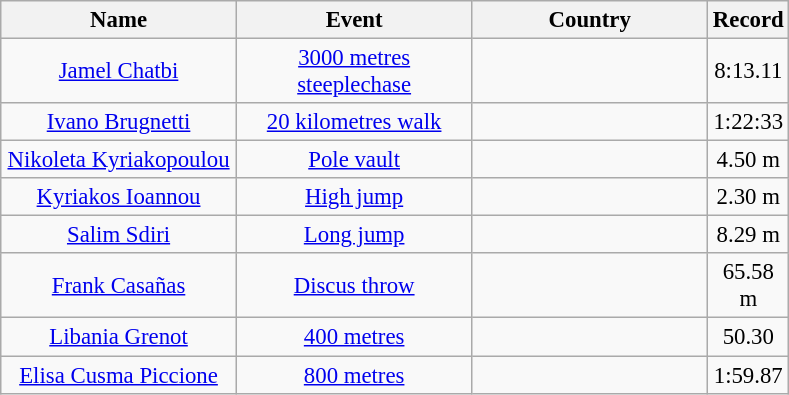<table class="wikitable sortable" style="text-align: center; font-size:95%">
<tr>
<th width="150">Name</th>
<th width="150">Event</th>
<th width="150">Country</th>
<th width="25">Record</th>
</tr>
<tr>
<td><a href='#'>Jamel Chatbi</a></td>
<td><a href='#'>3000 metres steeplechase</a></td>
<td></td>
<td>8:13.11</td>
</tr>
<tr>
<td><a href='#'>Ivano Brugnetti</a></td>
<td><a href='#'>20 kilometres walk</a></td>
<td></td>
<td>1:22:33</td>
</tr>
<tr>
<td><a href='#'>Nikoleta Kyriakopoulou</a></td>
<td><a href='#'>Pole vault</a></td>
<td></td>
<td>4.50 m</td>
</tr>
<tr>
<td><a href='#'>Kyriakos Ioannou</a></td>
<td><a href='#'>High jump</a></td>
<td></td>
<td>2.30 m</td>
</tr>
<tr>
<td><a href='#'>Salim Sdiri</a></td>
<td><a href='#'>Long jump</a></td>
<td></td>
<td>8.29 m</td>
</tr>
<tr>
<td><a href='#'>Frank Casañas</a></td>
<td><a href='#'>Discus throw</a></td>
<td></td>
<td>65.58 m</td>
</tr>
<tr>
<td><a href='#'>Libania Grenot</a></td>
<td><a href='#'>400 metres</a></td>
<td></td>
<td>50.30</td>
</tr>
<tr>
<td><a href='#'>Elisa Cusma Piccione</a></td>
<td><a href='#'>800 metres</a></td>
<td></td>
<td>1:59.87</td>
</tr>
</table>
